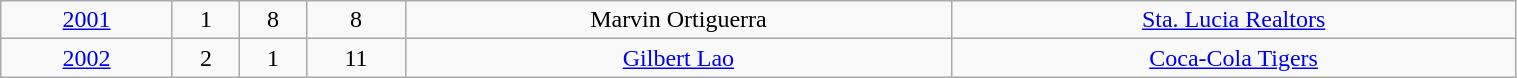<table class=wikitable width=80%>
<tr align=center>
<td><a href='#'>2001</a></td>
<td>1</td>
<td>8</td>
<td>8</td>
<td>Marvin Ortiguerra</td>
<td><a href='#'>Sta. Lucia Realtors</a></td>
</tr>
<tr align=center>
<td><a href='#'>2002</a></td>
<td>2</td>
<td>1</td>
<td>11</td>
<td><a href='#'>Gilbert Lao</a></td>
<td><a href='#'>Coca-Cola Tigers</a></td>
</tr>
</table>
